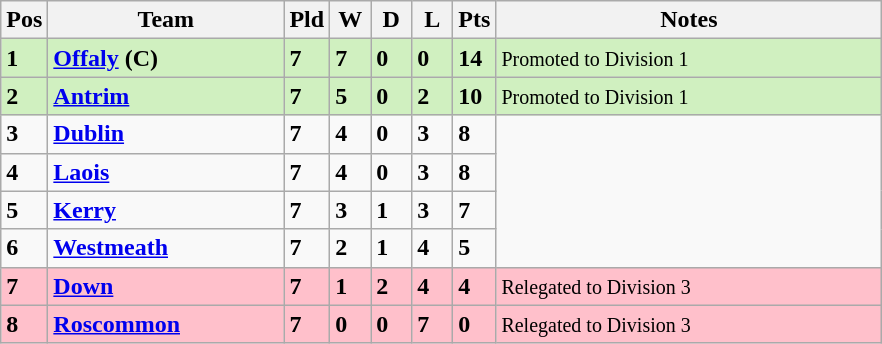<table class="wikitable" style="text-align: centre;">
<tr>
<th width=20>Pos</th>
<th width=150>Team</th>
<th width=20>Pld</th>
<th width=20>W</th>
<th width=20>D</th>
<th width=20>L</th>
<th width=20>Pts</th>
<th width=250>Notes</th>
</tr>
<tr style="background:#D0F0C0;">
<td><strong>1</strong></td>
<td align=left><strong> <a href='#'>Offaly</a> (C)</strong></td>
<td><strong>7</strong></td>
<td><strong>7</strong></td>
<td><strong>0</strong></td>
<td><strong>0</strong></td>
<td><strong>14</strong></td>
<td><small> Promoted to Division 1</small></td>
</tr>
<tr style="background:#D0F0C0;">
<td><strong>2</strong></td>
<td align=left><strong> <a href='#'>Antrim</a> </strong></td>
<td><strong>7</strong></td>
<td><strong>5</strong></td>
<td><strong>0</strong></td>
<td><strong>2</strong></td>
<td><strong>10</strong></td>
<td><small> Promoted to Division 1</small></td>
</tr>
<tr>
<td><strong>3</strong></td>
<td align=left><strong> <a href='#'>Dublin</a> </strong></td>
<td><strong>7</strong></td>
<td><strong>4</strong></td>
<td><strong>0</strong></td>
<td><strong>3</strong></td>
<td><strong>8</strong></td>
</tr>
<tr>
<td><strong>4</strong></td>
<td align=left><strong> <a href='#'>Laois</a> </strong></td>
<td><strong>7</strong></td>
<td><strong>4</strong></td>
<td><strong>0</strong></td>
<td><strong>3</strong></td>
<td><strong>8</strong></td>
</tr>
<tr>
<td><strong>5</strong></td>
<td align=left><strong> <a href='#'>Kerry</a> </strong></td>
<td><strong>7</strong></td>
<td><strong>3</strong></td>
<td><strong>1</strong></td>
<td><strong>3</strong></td>
<td><strong>7</strong></td>
</tr>
<tr>
<td><strong>6</strong></td>
<td align=left><strong> <a href='#'>Westmeath</a> </strong></td>
<td><strong>7</strong></td>
<td><strong>2</strong></td>
<td><strong>1</strong></td>
<td><strong>4</strong></td>
<td><strong>5</strong></td>
</tr>
<tr style="background:#FFC0CB;">
<td><strong>7</strong></td>
<td align=left><strong> <a href='#'>Down</a> </strong></td>
<td><strong>7</strong></td>
<td><strong>1</strong></td>
<td><strong>2</strong></td>
<td><strong>4</strong></td>
<td><strong>4</strong></td>
<td><small>Relegated to Division 3</small></td>
</tr>
<tr style="background:#FFC0CB;">
<td><strong>8</strong></td>
<td align=left><strong> <a href='#'>Roscommon</a> </strong></td>
<td><strong>7</strong></td>
<td><strong>0</strong></td>
<td><strong>0</strong></td>
<td><strong>7</strong></td>
<td><strong>0</strong></td>
<td><small>Relegated to Division 3</small></td>
</tr>
</table>
